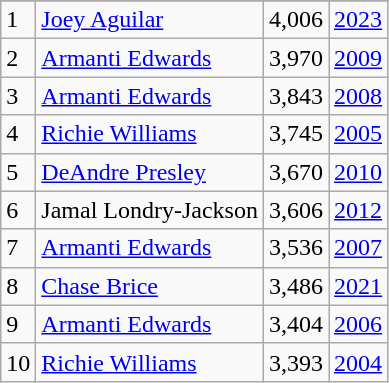<table class="wikitable">
<tr>
</tr>
<tr>
<td>1</td>
<td><a href='#'>Joey Aguilar</a></td>
<td><abbr>4,006</abbr></td>
<td><a href='#'>2023</a></td>
</tr>
<tr>
<td>2</td>
<td><a href='#'>Armanti Edwards</a></td>
<td><abbr>3,970</abbr></td>
<td><a href='#'>2009</a></td>
</tr>
<tr>
<td>3</td>
<td><a href='#'>Armanti Edwards</a></td>
<td><abbr>3,843</abbr></td>
<td><a href='#'>2008</a></td>
</tr>
<tr>
<td>4</td>
<td><a href='#'>Richie Williams</a></td>
<td><abbr>3,745</abbr></td>
<td><a href='#'>2005</a></td>
</tr>
<tr>
<td>5</td>
<td><a href='#'>DeAndre Presley</a></td>
<td><abbr>3,670</abbr></td>
<td><a href='#'>2010</a></td>
</tr>
<tr>
<td>6</td>
<td>Jamal Londry-Jackson</td>
<td><abbr>3,606</abbr></td>
<td><a href='#'>2012</a></td>
</tr>
<tr>
<td>7</td>
<td><a href='#'>Armanti Edwards</a></td>
<td><abbr>3,536</abbr></td>
<td><a href='#'>2007</a></td>
</tr>
<tr>
<td>8</td>
<td><a href='#'>Chase Brice</a></td>
<td><abbr>3,486</abbr></td>
<td><a href='#'>2021</a></td>
</tr>
<tr>
<td>9</td>
<td><a href='#'>Armanti Edwards</a></td>
<td><abbr>3,404</abbr></td>
<td><a href='#'>2006</a></td>
</tr>
<tr>
<td>10</td>
<td><a href='#'>Richie Williams</a></td>
<td><abbr>3,393</abbr></td>
<td><a href='#'>2004</a></td>
</tr>
</table>
